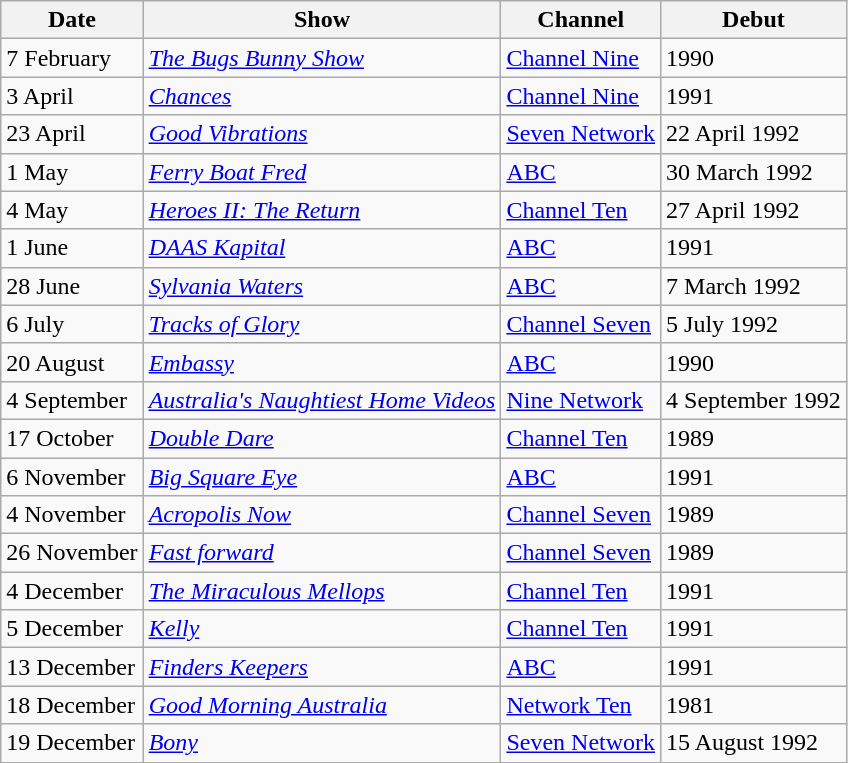<table class="wikitable">
<tr>
<th>Date</th>
<th>Show</th>
<th>Channel</th>
<th>Debut</th>
</tr>
<tr>
<td>7 February</td>
<td><em><a href='#'>The Bugs Bunny Show</a></em></td>
<td><a href='#'>Channel Nine</a></td>
<td>1990</td>
</tr>
<tr>
<td>3 April</td>
<td><em><a href='#'>Chances</a></em></td>
<td><a href='#'>Channel Nine</a></td>
<td>1991</td>
</tr>
<tr>
<td>23 April</td>
<td><em><a href='#'>Good Vibrations</a></em></td>
<td><a href='#'>Seven Network</a></td>
<td>22 April 1992</td>
</tr>
<tr>
<td>1 May</td>
<td><em><a href='#'>Ferry Boat Fred</a></em></td>
<td><a href='#'>ABC</a></td>
<td>30 March 1992</td>
</tr>
<tr>
<td>4 May</td>
<td><em><a href='#'>Heroes II: The Return</a></em></td>
<td><a href='#'>Channel Ten</a></td>
<td>27 April 1992</td>
</tr>
<tr>
<td>1 June</td>
<td><em><a href='#'>DAAS Kapital</a></em></td>
<td><a href='#'>ABC</a></td>
<td>1991</td>
</tr>
<tr>
<td>28 June</td>
<td><em><a href='#'>Sylvania Waters</a></em></td>
<td><a href='#'>ABC</a></td>
<td>7 March 1992</td>
</tr>
<tr>
<td>6 July</td>
<td><em><a href='#'>Tracks of Glory</a></em></td>
<td><a href='#'>Channel Seven</a></td>
<td>5 July 1992</td>
</tr>
<tr>
<td>20 August</td>
<td><em><a href='#'>Embassy</a></em></td>
<td><a href='#'>ABC</a></td>
<td>1990</td>
</tr>
<tr>
<td>4 September</td>
<td><em><a href='#'>Australia's Naughtiest Home Videos</a></em></td>
<td><a href='#'>Nine Network</a></td>
<td>4 September 1992</td>
</tr>
<tr>
<td>17 October</td>
<td><em><a href='#'>Double Dare</a></em></td>
<td><a href='#'>Channel Ten</a></td>
<td>1989</td>
</tr>
<tr>
<td>6 November</td>
<td><em><a href='#'>Big Square Eye</a></em></td>
<td><a href='#'>ABC</a></td>
<td>1991</td>
</tr>
<tr>
<td>4 November</td>
<td><em><a href='#'>Acropolis Now</a></em></td>
<td><a href='#'>Channel Seven</a></td>
<td>1989</td>
</tr>
<tr>
<td>26 November</td>
<td><em><a href='#'>Fast forward</a></em></td>
<td><a href='#'>Channel Seven</a></td>
<td>1989</td>
</tr>
<tr>
<td>4 December</td>
<td><em><a href='#'>The Miraculous Mellops</a></em></td>
<td><a href='#'>Channel Ten</a></td>
<td>1991</td>
</tr>
<tr>
<td>5 December</td>
<td><em><a href='#'>Kelly</a></em></td>
<td><a href='#'>Channel Ten</a></td>
<td>1991</td>
</tr>
<tr>
<td>13 December</td>
<td><em><a href='#'>Finders Keepers</a></em></td>
<td><a href='#'>ABC</a></td>
<td>1991</td>
</tr>
<tr>
<td>18 December</td>
<td><em><a href='#'>Good Morning Australia</a></em></td>
<td><a href='#'>Network Ten</a></td>
<td>1981</td>
</tr>
<tr>
<td>19 December</td>
<td><em><a href='#'>Bony</a></em></td>
<td><a href='#'>Seven Network</a></td>
<td>15 August 1992</td>
</tr>
</table>
